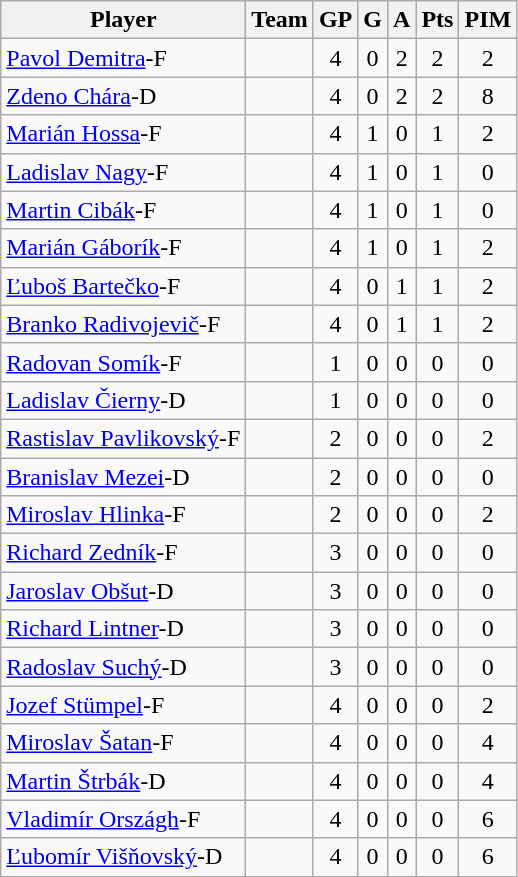<table class="wikitable">
<tr>
<th>Player</th>
<th>Team</th>
<th>GP</th>
<th>G</th>
<th>A</th>
<th>Pts</th>
<th>PIM</th>
</tr>
<tr align="center">
<td align="left"><a href='#'>Pavol Demitra</a>-F</td>
<td></td>
<td>4</td>
<td>0</td>
<td>2</td>
<td>2</td>
<td>2</td>
</tr>
<tr align="center">
<td align="left"><a href='#'>Zdeno Chára</a>-D</td>
<td></td>
<td>4</td>
<td>0</td>
<td>2</td>
<td>2</td>
<td>8</td>
</tr>
<tr align="center">
<td align="left"><a href='#'>Marián Hossa</a>-F</td>
<td></td>
<td>4</td>
<td>1</td>
<td>0</td>
<td>1</td>
<td>2</td>
</tr>
<tr align="center">
<td align="left"><a href='#'>Ladislav Nagy</a>-F</td>
<td></td>
<td>4</td>
<td>1</td>
<td>0</td>
<td>1</td>
<td>0</td>
</tr>
<tr align="center">
<td align="left"><a href='#'>Martin Cibák</a>-F</td>
<td></td>
<td>4</td>
<td>1</td>
<td>0</td>
<td>1</td>
<td>0</td>
</tr>
<tr align="center">
<td align="left"><a href='#'>Marián Gáborík</a>-F</td>
<td></td>
<td>4</td>
<td>1</td>
<td>0</td>
<td>1</td>
<td>2</td>
</tr>
<tr align="center">
<td align="left"><a href='#'>Ľuboš Bartečko</a>-F</td>
<td></td>
<td>4</td>
<td>0</td>
<td>1</td>
<td>1</td>
<td>2</td>
</tr>
<tr align="center">
<td align="left"><a href='#'>Branko Radivojevič</a>-F</td>
<td></td>
<td>4</td>
<td>0</td>
<td>1</td>
<td>1</td>
<td>2</td>
</tr>
<tr align="center">
<td align="left"><a href='#'>Radovan Somík</a>-F</td>
<td></td>
<td>1</td>
<td>0</td>
<td>0</td>
<td>0</td>
<td>0</td>
</tr>
<tr align="center">
<td align="left"><a href='#'>Ladislav Čierny</a>-D</td>
<td></td>
<td>1</td>
<td>0</td>
<td>0</td>
<td>0</td>
<td>0</td>
</tr>
<tr align="center">
<td align="left"><a href='#'>Rastislav Pavlikovský</a>-F</td>
<td></td>
<td>2</td>
<td>0</td>
<td>0</td>
<td>0</td>
<td>2</td>
</tr>
<tr align="center">
<td align="left"><a href='#'>Branislav Mezei</a>-D</td>
<td></td>
<td>2</td>
<td>0</td>
<td>0</td>
<td>0</td>
<td>0</td>
</tr>
<tr align="center">
<td align="left"><a href='#'>Miroslav Hlinka</a>-F</td>
<td></td>
<td>2</td>
<td>0</td>
<td>0</td>
<td>0</td>
<td>2</td>
</tr>
<tr align="center">
<td align="left"><a href='#'>Richard Zedník</a>-F</td>
<td></td>
<td>3</td>
<td>0</td>
<td>0</td>
<td>0</td>
<td>0</td>
</tr>
<tr align="center">
<td align="left"><a href='#'>Jaroslav Obšut</a>-D</td>
<td></td>
<td>3</td>
<td>0</td>
<td>0</td>
<td>0</td>
<td>0</td>
</tr>
<tr align="center">
<td align="left"><a href='#'>Richard Lintner</a>-D</td>
<td></td>
<td>3</td>
<td>0</td>
<td>0</td>
<td>0</td>
<td>0</td>
</tr>
<tr align="center">
<td align="left"><a href='#'>Radoslav Suchý</a>-D</td>
<td></td>
<td>3</td>
<td>0</td>
<td>0</td>
<td>0</td>
<td>0</td>
</tr>
<tr align="center">
<td align="left"><a href='#'>Jozef Stümpel</a>-F</td>
<td></td>
<td>4</td>
<td>0</td>
<td>0</td>
<td>0</td>
<td>2</td>
</tr>
<tr align="center">
<td align="left"><a href='#'>Miroslav Šatan</a>-F</td>
<td></td>
<td>4</td>
<td>0</td>
<td>0</td>
<td>0</td>
<td>4</td>
</tr>
<tr align="center">
<td align="left"><a href='#'>Martin Štrbák</a>-D</td>
<td></td>
<td>4</td>
<td>0</td>
<td>0</td>
<td>0</td>
<td>4</td>
</tr>
<tr align="center">
<td align="left"><a href='#'>Vladimír Országh</a>-F</td>
<td></td>
<td>4</td>
<td>0</td>
<td>0</td>
<td>0</td>
<td>6</td>
</tr>
<tr align="center">
<td align="left"><a href='#'>Ľubomír Višňovský</a>-D</td>
<td></td>
<td>4</td>
<td>0</td>
<td>0</td>
<td>0</td>
<td>6</td>
</tr>
</table>
